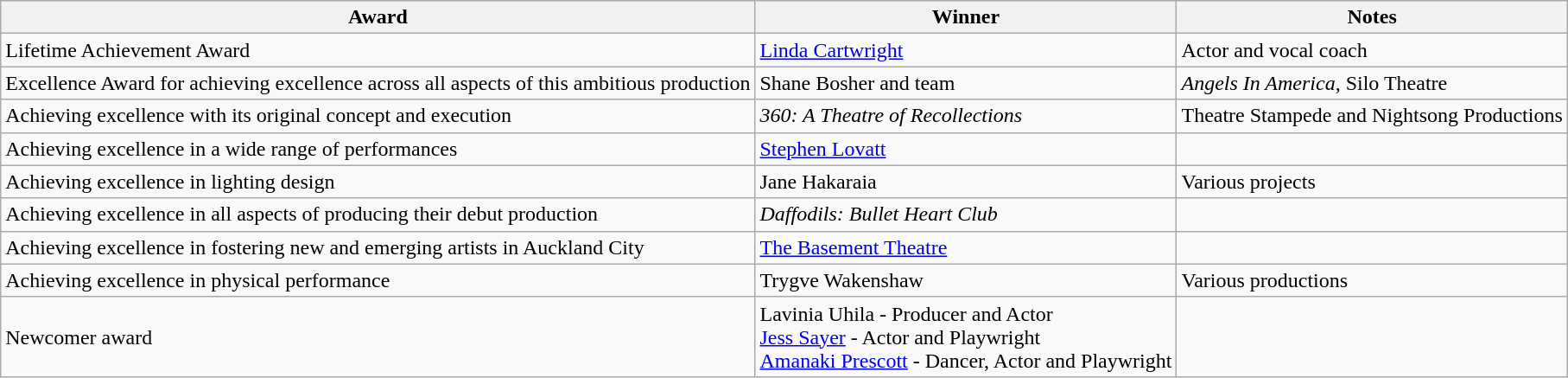<table class="wikitable">
<tr>
<th>Award</th>
<th>Winner</th>
<th>Notes</th>
</tr>
<tr>
<td>Lifetime Achievement Award</td>
<td><a href='#'>Linda Cartwright</a></td>
<td>Actor and vocal coach</td>
</tr>
<tr>
<td>Excellence Award for achieving excellence across all aspects of this ambitious production</td>
<td>Shane Bosher and team</td>
<td><em>Angels In America</em>, Silo Theatre</td>
</tr>
<tr>
<td>Achieving excellence with its original concept and execution</td>
<td><em>360: A Theatre of Recollections</em></td>
<td>Theatre Stampede and Nightsong Productions</td>
</tr>
<tr>
<td>Achieving excellence in a wide range of performances</td>
<td><a href='#'>Stephen Lovatt</a></td>
<td></td>
</tr>
<tr>
<td>Achieving excellence in lighting design</td>
<td>Jane Hakaraia</td>
<td>Various projects</td>
</tr>
<tr>
<td>Achieving excellence in all aspects of producing their debut production</td>
<td><em>Daffodils: Bullet Heart Club</em></td>
<td></td>
</tr>
<tr>
<td>Achieving excellence in fostering new and emerging artists in Auckland City</td>
<td><a href='#'>The Basement Theatre</a></td>
<td></td>
</tr>
<tr>
<td>Achieving excellence in physical performance</td>
<td>Trygve Wakenshaw</td>
<td>Various productions</td>
</tr>
<tr>
<td>Newcomer award</td>
<td>Lavinia Uhila - Producer and Actor<br><a href='#'>Jess Sayer</a> - Actor and Playwright<br><a href='#'>Amanaki Prescott</a> - Dancer, Actor and Playwright</td>
<td></td>
</tr>
</table>
